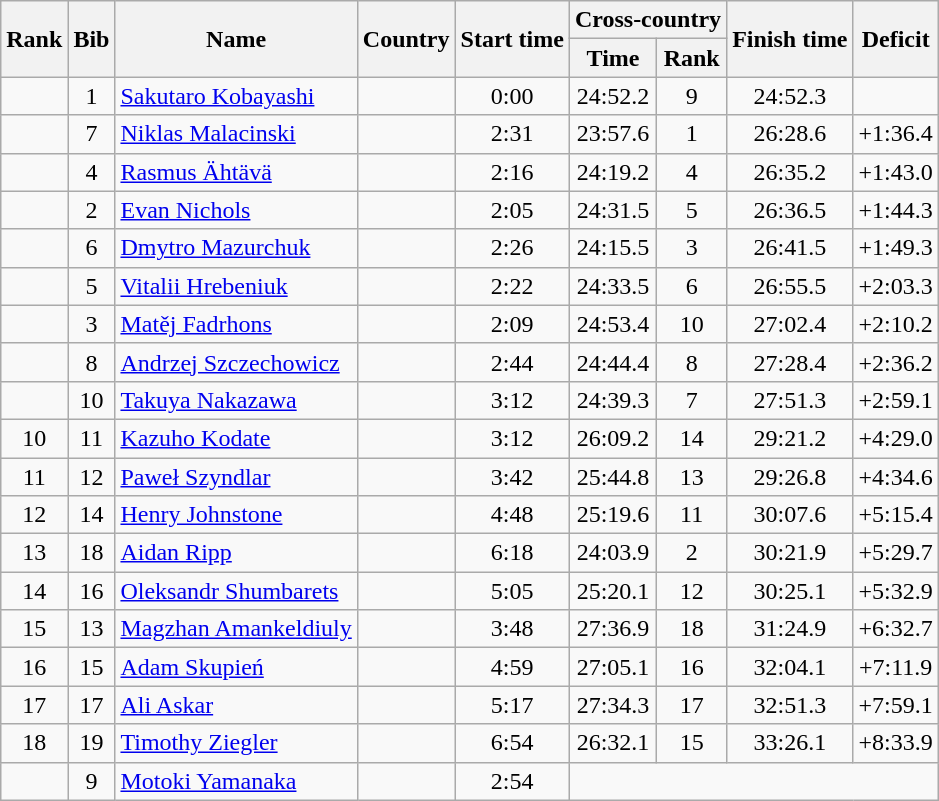<table class="wikitable sortable" style="text-align:center">
<tr>
<th rowspan=2>Rank</th>
<th rowspan=2>Bib</th>
<th rowspan=2>Name</th>
<th rowspan=2>Country</th>
<th rowspan=2>Start time</th>
<th colspan=2>Cross-country</th>
<th rowspan=2>Finish time</th>
<th rowspan=2>Deficit</th>
</tr>
<tr>
<th>Time</th>
<th>Rank</th>
</tr>
<tr>
<td></td>
<td>1</td>
<td align=left><a href='#'>Sakutaro Kobayashi</a></td>
<td align=left></td>
<td>0:00</td>
<td>24:52.2</td>
<td>9</td>
<td>24:52.3</td>
<td></td>
</tr>
<tr>
<td></td>
<td>7</td>
<td align=left><a href='#'>Niklas Malacinski</a></td>
<td align=left></td>
<td>2:31</td>
<td>23:57.6</td>
<td>1</td>
<td>26:28.6</td>
<td>+1:36.4</td>
</tr>
<tr>
<td></td>
<td>4</td>
<td align=left><a href='#'>Rasmus Ähtävä</a></td>
<td align=left></td>
<td>2:16</td>
<td>24:19.2</td>
<td>4</td>
<td>26:35.2</td>
<td>+1:43.0</td>
</tr>
<tr>
<td></td>
<td>2</td>
<td align=left><a href='#'>Evan Nichols</a></td>
<td align=left></td>
<td>2:05</td>
<td>24:31.5</td>
<td>5</td>
<td>26:36.5</td>
<td>+1:44.3</td>
</tr>
<tr>
<td></td>
<td>6</td>
<td align=left><a href='#'>Dmytro Mazurchuk</a></td>
<td align=left></td>
<td>2:26</td>
<td>24:15.5</td>
<td>3</td>
<td>26:41.5</td>
<td>+1:49.3</td>
</tr>
<tr>
<td></td>
<td>5</td>
<td align=left><a href='#'>Vitalii Hrebeniuk</a></td>
<td align=left></td>
<td>2:22</td>
<td>24:33.5</td>
<td>6</td>
<td>26:55.5</td>
<td>+2:03.3</td>
</tr>
<tr>
<td></td>
<td>3</td>
<td align=left><a href='#'>Matěj Fadrhons</a></td>
<td align=left></td>
<td>2:09</td>
<td>24:53.4</td>
<td>10</td>
<td>27:02.4</td>
<td>+2:10.2</td>
</tr>
<tr>
<td></td>
<td>8</td>
<td align=left><a href='#'>Andrzej Szczechowicz</a></td>
<td align=left></td>
<td>2:44</td>
<td>24:44.4</td>
<td>8</td>
<td>27:28.4</td>
<td>+2:36.2</td>
</tr>
<tr>
<td></td>
<td>10</td>
<td align=left><a href='#'>Takuya Nakazawa</a></td>
<td align=left></td>
<td>3:12</td>
<td>24:39.3</td>
<td>7</td>
<td>27:51.3</td>
<td>+2:59.1</td>
</tr>
<tr>
<td>10</td>
<td>11</td>
<td align=left><a href='#'>Kazuho Kodate</a></td>
<td align=left></td>
<td>3:12</td>
<td>26:09.2</td>
<td>14</td>
<td>29:21.2</td>
<td>+4:29.0</td>
</tr>
<tr>
<td>11</td>
<td>12</td>
<td align=left><a href='#'>Paweł Szyndlar</a></td>
<td align=left></td>
<td>3:42</td>
<td>25:44.8</td>
<td>13</td>
<td>29:26.8</td>
<td>+4:34.6</td>
</tr>
<tr>
<td>12</td>
<td>14</td>
<td align=left><a href='#'>Henry Johnstone</a></td>
<td align=left></td>
<td>4:48</td>
<td>25:19.6</td>
<td>11</td>
<td>30:07.6</td>
<td>+5:15.4</td>
</tr>
<tr>
<td>13</td>
<td>18</td>
<td align=left><a href='#'>Aidan Ripp</a></td>
<td align=left></td>
<td>6:18</td>
<td>24:03.9</td>
<td>2</td>
<td>30:21.9</td>
<td>+5:29.7</td>
</tr>
<tr>
<td>14</td>
<td>16</td>
<td align=left><a href='#'>Oleksandr Shumbarets</a></td>
<td align=left></td>
<td>5:05</td>
<td>25:20.1</td>
<td>12</td>
<td>30:25.1</td>
<td>+5:32.9</td>
</tr>
<tr>
<td>15</td>
<td>13</td>
<td align=left><a href='#'>Magzhan Amankeldiuly</a></td>
<td align=left></td>
<td>3:48</td>
<td>27:36.9</td>
<td>18</td>
<td>31:24.9</td>
<td>+6:32.7</td>
</tr>
<tr>
<td>16</td>
<td>15</td>
<td align=left><a href='#'>Adam Skupień</a></td>
<td align=left></td>
<td>4:59</td>
<td>27:05.1</td>
<td>16</td>
<td>32:04.1</td>
<td>+7:11.9</td>
</tr>
<tr>
<td>17</td>
<td>17</td>
<td align=left><a href='#'>Ali Askar</a></td>
<td align=left></td>
<td>5:17</td>
<td>27:34.3</td>
<td>17</td>
<td>32:51.3</td>
<td>+7:59.1</td>
</tr>
<tr>
<td>18</td>
<td>19</td>
<td align=left><a href='#'>Timothy Ziegler</a></td>
<td align=left></td>
<td>6:54</td>
<td>26:32.1</td>
<td>15</td>
<td>33:26.1</td>
<td>+8:33.9</td>
</tr>
<tr>
<td></td>
<td>9</td>
<td align=left><a href='#'>Motoki Yamanaka</a></td>
<td align=left></td>
<td>2:54</td>
<td colspan=4></td>
</tr>
</table>
